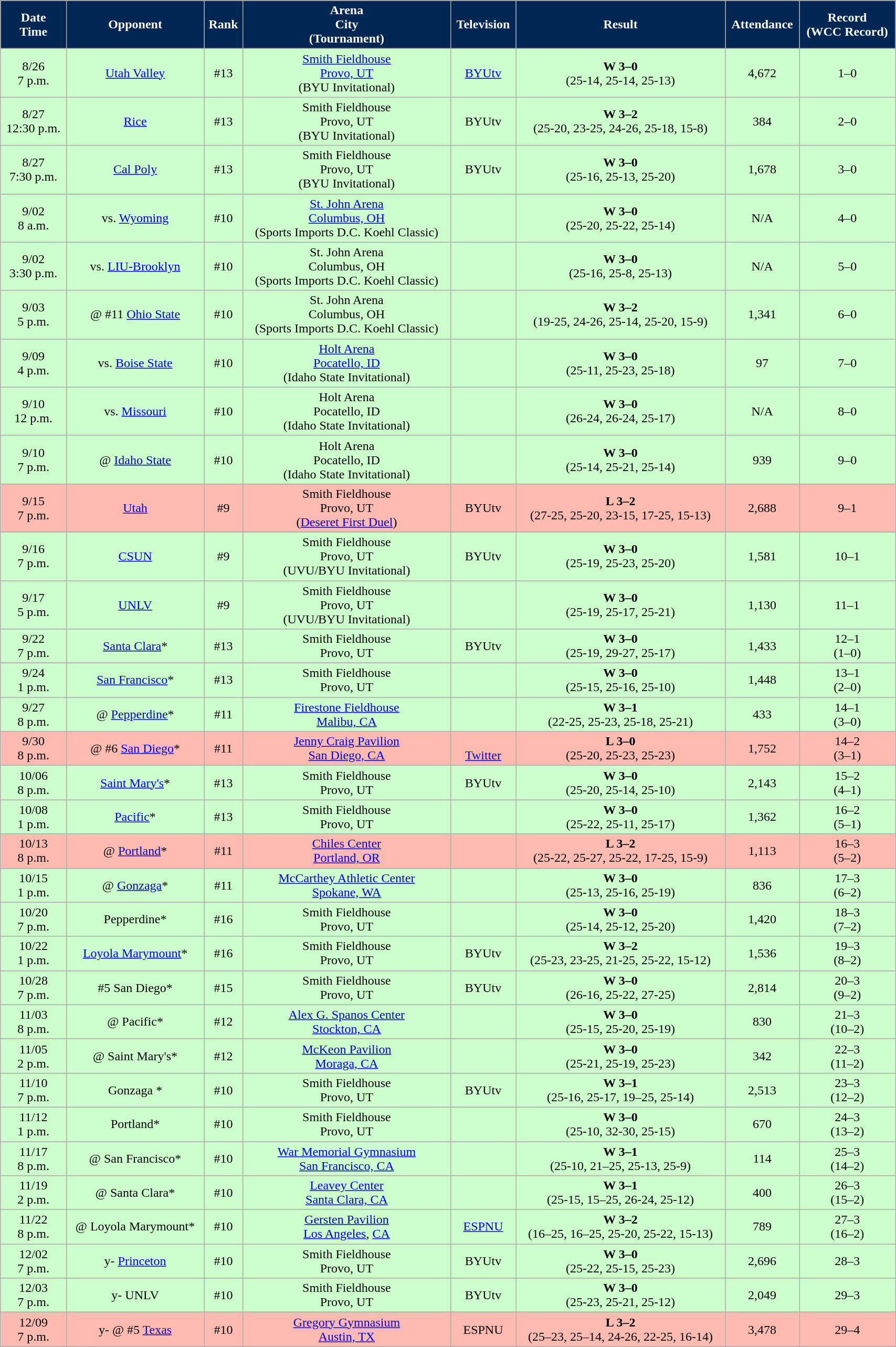<table class="wikitable sortable" style="width:90%">
<tr>
<th style="background:#002654; color:#FFFFFF;" scope="col">Date<br>Time</th>
<th style="background:#002654; color:#FFFFFF;" scope="col">Opponent</th>
<th style="background:#002654; color:#FFFFFF;" scope="col">Rank</th>
<th style="background:#002654; color:#FFFFFF;" scope="col">Arena<br>City<br>(Tournament)</th>
<th style="background:#002654; color:#FFFFFF;" scope="col">Television</th>
<th style="background:#002654; color:#FFFFFF;" scope="col">Result</th>
<th style="background:#002654; color:#FFFFFF;" scope="col">Attendance</th>
<th style="background:#002654; color:#FFFFFF;" scope="col">Record<br>(WCC Record)</th>
</tr>
<tr align="center" bgcolor="#ccffcc">
<td>8/26<br>7 p.m.</td>
<td><a href='#'>Utah Valley</a></td>
<td>#13</td>
<td><a href='#'>Smith Fieldhouse</a><br><a href='#'>Provo, UT</a><br>(BYU Invitational)</td>
<td><a href='#'>BYUtv</a></td>
<td><strong>W 3–0</strong><br>(25-14, 25-14, 25-13)</td>
<td>4,672</td>
<td>1–0</td>
</tr>
<tr align="center" bgcolor="#ccffcc">
<td>8/27<br>12:30 p.m.</td>
<td><a href='#'>Rice</a></td>
<td>#13</td>
<td>Smith Fieldhouse<br>Provo, UT<br>(BYU Invitational)</td>
<td>BYUtv</td>
<td><strong>W 3–2</strong><br>(25-20, 23-25, 24-26, 25-18, 15-8)</td>
<td>384</td>
<td>2–0</td>
</tr>
<tr align="center" bgcolor="#ccffcc">
<td>8/27<br>7:30 p.m.</td>
<td><a href='#'>Cal Poly</a></td>
<td>#13</td>
<td>Smith Fieldhouse<br>Provo, UT<br>(BYU Invitational)</td>
<td>BYUtv</td>
<td><strong>W 3–0</strong><br>(25-16, 25-13, 25-20)</td>
<td>1,678</td>
<td>3–0</td>
</tr>
<tr align="center" bgcolor="#ccffcc">
<td>9/02<br>8 a.m.</td>
<td>vs. <a href='#'>Wyoming</a></td>
<td>#10</td>
<td><a href='#'>St. John Arena</a><br><a href='#'>Columbus, OH</a><br>(Sports Imports D.C. Koehl Classic)</td>
<td></td>
<td><strong>W 3–0</strong><br>(25-20, 25-22, 25-14)</td>
<td>N/A</td>
<td>4–0</td>
</tr>
<tr align="center" bgcolor="#ccffcc">
<td>9/02<br>3:30 p.m.</td>
<td>vs. <a href='#'>LIU-Brooklyn</a></td>
<td>#10</td>
<td>St. John Arena<br>Columbus, OH<br>(Sports Imports D.C. Koehl Classic)</td>
<td></td>
<td><strong>W 3–0</strong><br>(25-16, 25-8, 25-13)</td>
<td>N/A</td>
<td>5–0</td>
</tr>
<tr align="center" bgcolor="#ccffcc">
<td>9/03<br>5 p.m.</td>
<td>@ #11 <a href='#'>Ohio State</a></td>
<td>#10</td>
<td>St. John Arena<br>Columbus, OH<br>(Sports Imports D.C. Koehl Classic)</td>
<td></td>
<td><strong>W 3–2</strong><br>(19-25, 24-26, 25-14, 25-20, 15-9)</td>
<td>1,341</td>
<td>6–0</td>
</tr>
<tr align="center" bgcolor="#ccffcc">
<td>9/09<br>4 p.m.</td>
<td>vs. <a href='#'>Boise State</a></td>
<td>#10</td>
<td><a href='#'>Holt Arena</a><br><a href='#'>Pocatello, ID</a><br>(Idaho State Invitational)</td>
<td></td>
<td><strong>W 3–0</strong><br>(25-11, 25-23, 25-18)</td>
<td>97</td>
<td>7–0</td>
</tr>
<tr align="center" bgcolor="#ccffcc">
<td>9/10<br>12 p.m.</td>
<td>vs. <a href='#'>Missouri</a></td>
<td>#10</td>
<td>Holt Arena<br>Pocatello, ID<br>(Idaho State Invitational)</td>
<td></td>
<td><strong>W 3–0</strong><br>(26-24, 26-24, 25-17)</td>
<td>N/A</td>
<td>8–0</td>
</tr>
<tr align="center" bgcolor="#ccffcc">
<td>9/10<br>7 p.m.</td>
<td>@ <a href='#'>Idaho State</a></td>
<td>#10</td>
<td>Holt Arena<br>Pocatello, ID<br>(Idaho State Invitational)</td>
<td></td>
<td><strong>W 3–0</strong><br>(25-14, 25-21, 25-14)</td>
<td>939</td>
<td>9–0</td>
</tr>
<tr align="center" bgcolor="#ffbbb">
<td>9/15<br>7 p.m.</td>
<td><a href='#'>Utah</a></td>
<td>#9</td>
<td>Smith Fieldhouse<br>Provo, UT<br>(<a href='#'>Deseret First Duel</a>)</td>
<td>BYUtv</td>
<td><strong>L 3–2</strong><br>(27-25, 25-20, 23-15, 17-25, 15-13)</td>
<td>2,688</td>
<td>9–1</td>
</tr>
<tr align="center" bgcolor="#ccffcc">
<td>9/16<br>7 p.m.</td>
<td><a href='#'>CSUN</a></td>
<td>#9</td>
<td>Smith Fieldhouse<br>Provo, UT<br>(UVU/BYU Invitational)</td>
<td>BYUtv</td>
<td><strong>W 3–0</strong><br>(25-19, 25-23, 25-20)</td>
<td>1,581</td>
<td>10–1</td>
</tr>
<tr align="center" bgcolor="#ccffcc">
<td>9/17<br>5 p.m.</td>
<td><a href='#'>UNLV</a></td>
<td>#9</td>
<td>Smith Fieldhouse<br>Provo, UT<br>(UVU/BYU Invitational)</td>
<td></td>
<td><strong>W 3–0</strong><br>(25-19, 25-17, 25-21)</td>
<td>1,130</td>
<td>11–1</td>
</tr>
<tr align="center" bgcolor="#ccffcc">
<td>9/22<br>7 p.m.</td>
<td><a href='#'>Santa Clara</a>*</td>
<td>#13</td>
<td>Smith Fieldhouse<br>Provo, UT</td>
<td>BYUtv</td>
<td><strong>W 3–0</strong><br>(25-19, 29-27, 25-17)</td>
<td>1,433</td>
<td>12–1<br>(1–0)</td>
</tr>
<tr align="center" bgcolor="#ccffcc">
<td>9/24<br>1 p.m.</td>
<td><a href='#'>San Francisco</a>*</td>
<td>#13</td>
<td>Smith Fieldhouse<br>Provo, UT</td>
<td></td>
<td><strong>W 3–0</strong><br>(25-15, 25-16, 25-10)</td>
<td>1,448</td>
<td>13–1<br>(2–0)</td>
</tr>
<tr align="center" bgcolor="#ccffcc">
<td>9/27<br>8 p.m.</td>
<td>@ <a href='#'>Pepperdine</a>*</td>
<td>#11</td>
<td><a href='#'>Firestone Fieldhouse</a><br><a href='#'>Malibu, CA</a></td>
<td></td>
<td><strong>W 3–1</strong><br>(22-25, 25-23, 25-18, 25-21)</td>
<td>433</td>
<td>14–1<br>(3–0)</td>
</tr>
<tr align="center" bgcolor="#ffbbb">
<td>9/30<br>8 p.m.</td>
<td>@ #6 <a href='#'>San Diego</a>*</td>
<td>#11</td>
<td><a href='#'>Jenny Craig Pavilion</a><br><a href='#'>San Diego, CA</a></td>
<td><br><a href='#'>Twitter</a></td>
<td><strong>L 3–0</strong><br>(25-20, 25-23, 25-23)</td>
<td>1,752</td>
<td>14–2<br>(3–1)</td>
</tr>
<tr align="center" bgcolor="#ccffcc">
<td>10/06<br>8 p.m.</td>
<td><a href='#'>Saint Mary's</a>*</td>
<td>#13</td>
<td>Smith Fieldhouse<br>Provo, UT</td>
<td>BYUtv</td>
<td><strong>W 3–0</strong><br>(25-20, 25-14, 25-10)</td>
<td>2,143</td>
<td>15–2<br>(4–1)</td>
</tr>
<tr align="center" bgcolor="#ccffcc">
<td>10/08<br>1 p.m.</td>
<td><a href='#'>Pacific</a>*</td>
<td>#13</td>
<td>Smith Fieldhouse<br>Provo, UT</td>
<td></td>
<td><strong>W 3–0</strong><br>(25-22, 25-11, 25-17)</td>
<td>1,362</td>
<td>16–2<br>(5–1)</td>
</tr>
<tr align="center" bgcolor="#ffbbb">
<td>10/13<br>8 p.m.</td>
<td>@ <a href='#'>Portland</a>*</td>
<td>#11</td>
<td><a href='#'>Chiles Center</a><br><a href='#'>Portland, OR</a></td>
<td></td>
<td><strong>L 3–2</strong><br>(25-22, 25-27, 25-22, 17-25, 15-9)</td>
<td>1,113</td>
<td>16–3<br>(5–2)</td>
</tr>
<tr align="center" bgcolor="#ccffcc">
<td>10/15<br>1 p.m.</td>
<td>@ <a href='#'>Gonzaga</a>*</td>
<td>#11</td>
<td><a href='#'>McCarthey Athletic Center</a><br><a href='#'>Spokane, WA</a></td>
<td></td>
<td><strong>W 3–0</strong><br>(25-13, 25-16, 25-19)</td>
<td>836</td>
<td>17–3<br>(6–2)</td>
</tr>
<tr align="center" bgcolor="#ccffcc">
<td>10/20<br>7 p.m.</td>
<td>Pepperdine*</td>
<td>#16</td>
<td>Smith Fieldhouse<br>Provo, UT</td>
<td></td>
<td><strong>W 3–0</strong><br>(25-14, 25-12, 25-20)</td>
<td>1,420</td>
<td>18–3<br>(7–2)</td>
</tr>
<tr align="center" bgcolor="#ccffcc">
<td>10/22<br>1 p.m.</td>
<td><a href='#'>Loyola Marymount</a>*</td>
<td>#16</td>
<td>Smith Fieldhouse<br>Provo, UT</td>
<td>BYUtv</td>
<td><strong>W 3–2</strong><br>(25-23, 23-25, 21-25, 25-22, 15-12)</td>
<td>1,536</td>
<td>19–3<br>(8–2)</td>
</tr>
<tr align="center" bgcolor="#ccffcc">
<td>10/28<br>7 p.m.</td>
<td>#5 San Diego*</td>
<td>#15</td>
<td>Smith Fieldhouse<br>Provo, UT</td>
<td>BYUtv</td>
<td><strong>W 3–0</strong><br>(26-16, 25-22, 27-25)</td>
<td>2,814</td>
<td>20–3<br>(9–2)</td>
</tr>
<tr align="center" bgcolor="#ccffcc">
<td>11/03<br>8 p.m.</td>
<td>@ Pacific*</td>
<td>#12</td>
<td><a href='#'>Alex G. Spanos Center</a><br><a href='#'>Stockton, CA</a></td>
<td></td>
<td><strong>W 3–0</strong><br>(25-15, 25-20, 25-19)</td>
<td>830</td>
<td>21–3<br>(10–2)</td>
</tr>
<tr align="center" bgcolor="#ccffcc">
<td>11/05<br>2 p.m.</td>
<td>@ Saint Mary's*</td>
<td>#12</td>
<td><a href='#'>McKeon Pavilion</a><br><a href='#'>Moraga, CA</a></td>
<td></td>
<td><strong>W 3–0</strong><br>(25-21, 25-19, 25-23)</td>
<td>342</td>
<td>22–3<br>(11–2)</td>
</tr>
<tr align="center" bgcolor="#ccffcc">
<td>11/10<br>7 p.m.</td>
<td>Gonzaga *</td>
<td>#10</td>
<td>Smith Fieldhouse<br>Provo, UT</td>
<td>BYUtv</td>
<td><strong>W 3–1</strong><br>(25-16, 25-17, 19–25, 25-14)</td>
<td>2,513</td>
<td>23–3<br>(12–2)</td>
</tr>
<tr align="center" bgcolor="#ccffcc">
<td>11/12<br>1 p.m.</td>
<td>Portland*</td>
<td>#10</td>
<td>Smith Fieldhouse<br>Provo, UT</td>
<td></td>
<td><strong>W 3–0</strong><br>(25-10, 32-30, 25-15)</td>
<td>670</td>
<td>24–3<br>(13–2)</td>
</tr>
<tr align="center" bgcolor="#ccffcc">
<td>11/17<br>8 p.m.</td>
<td>@ San Francisco*</td>
<td>#10</td>
<td><a href='#'>War Memorial Gymnasium</a><br><a href='#'>San Francisco, CA</a></td>
<td></td>
<td><strong>W 3–1</strong><br>(25-10, 21–25, 25-13, 25-9)</td>
<td>114</td>
<td>25–3<br>(14–2)</td>
</tr>
<tr align="center" bgcolor="#ccffcc">
<td>11/19<br>2 p.m.</td>
<td>@ Santa Clara*</td>
<td>#10</td>
<td><a href='#'>Leavey Center</a><br><a href='#'>Santa Clara, CA</a></td>
<td></td>
<td><strong>W 3–1</strong><br>(25-15, 15–25, 26-24, 25-12)</td>
<td>400</td>
<td>26–3<br>(15–2)</td>
</tr>
<tr align="center" bgcolor="#ccffcc">
<td>11/22<br>8 p.m.</td>
<td>@ Loyola Marymount*</td>
<td>#10</td>
<td><a href='#'>Gersten Pavilion</a><br><a href='#'>Los Angeles</a>, <a href='#'>CA</a></td>
<td><a href='#'>ESPNU</a></td>
<td><strong>W 3–2</strong><br>(16–25, 16–25, 25-20, 25-22, 15-13)</td>
<td>789</td>
<td>27–3<br>(16–2)</td>
</tr>
<tr align="center" bgcolor="#ccffcc">
<td>12/02<br>7 p.m.</td>
<td>y- <a href='#'>Princeton</a></td>
<td>#10</td>
<td>Smith Fieldhouse<br>Provo, UT</td>
<td>BYUtv</td>
<td><strong>W 3–0</strong><br>(25-22, 25-15, 25-23)</td>
<td>2,696</td>
<td>28–3</td>
</tr>
<tr align="center" bgcolor="#ccffcc">
<td>12/03<br>7 p.m.</td>
<td>y- UNLV</td>
<td>#10</td>
<td>Smith Fieldhouse<br>Provo, UT</td>
<td>BYUtv</td>
<td><strong>W 3–0</strong><br>(25-23, 25-21, 25-12)</td>
<td>2,049</td>
<td>29–3</td>
</tr>
<tr align="center" bgcolor="#ffbbb">
<td>12/09<br>7 p.m.</td>
<td>y- @ #5 <a href='#'>Texas</a></td>
<td>#10</td>
<td><a href='#'>Gregory Gymnasium</a><br><a href='#'>Austin, TX</a></td>
<td>ESPNU</td>
<td><strong>L 3–2</strong><br>(25–23, 25–14, 24-26, 22-25, 16-14)</td>
<td>3,478</td>
<td>29–4</td>
</tr>
<tr>
</tr>
</table>
